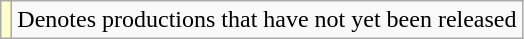<table class="wikitable sortable">
<tr>
<td style="background:#FFFFCC;"></td>
<td>Denotes productions that have not yet been released</td>
</tr>
</table>
